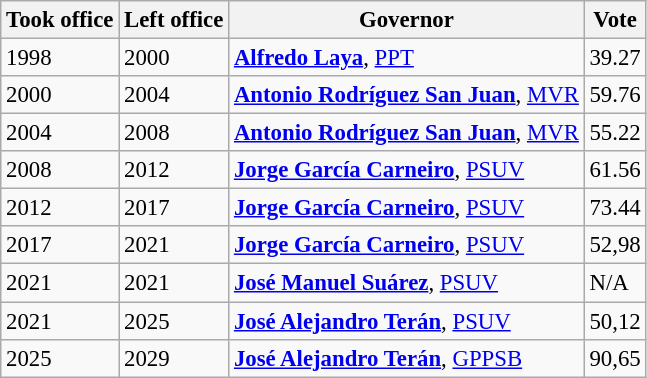<table class="wikitable" style="font-size: 95%;">
<tr>
<th>Took office</th>
<th>Left office</th>
<th>Governor</th>
<th>Vote</th>
</tr>
<tr>
<td>1998</td>
<td>2000</td>
<td><strong><a href='#'>Alfredo Laya</a></strong>, <a href='#'>PPT</a></td>
<td>39.27</td>
</tr>
<tr>
<td>2000</td>
<td>2004</td>
<td><strong><a href='#'>Antonio Rodríguez San Juan</a></strong>, <a href='#'>MVR</a></td>
<td>59.76</td>
</tr>
<tr>
<td>2004</td>
<td>2008</td>
<td><strong><a href='#'>Antonio Rodríguez San Juan</a></strong>, <a href='#'>MVR</a></td>
<td>55.22</td>
</tr>
<tr>
<td>2008</td>
<td>2012</td>
<td><strong><a href='#'>Jorge García Carneiro</a></strong>, <a href='#'>PSUV</a></td>
<td>61.56</td>
</tr>
<tr>
<td>2012</td>
<td>2017</td>
<td><strong><a href='#'>Jorge García Carneiro</a></strong>, <a href='#'>PSUV</a></td>
<td>73.44</td>
</tr>
<tr>
<td>2017</td>
<td>2021</td>
<td><strong><a href='#'>Jorge García Carneiro</a></strong>, <a href='#'>PSUV</a></td>
<td>52,98</td>
</tr>
<tr>
<td>2021</td>
<td>2021</td>
<td><strong><a href='#'>José Manuel Suárez</a></strong>, <a href='#'>PSUV</a></td>
<td>N/A</td>
</tr>
<tr>
<td>2021</td>
<td>2025</td>
<td><strong><a href='#'>José Alejandro Terán</a></strong>, <a href='#'>PSUV</a></td>
<td>50,12</td>
</tr>
<tr>
<td>2025</td>
<td>2029</td>
<td><strong><a href='#'>José Alejandro Terán</a></strong>, <a href='#'>GPPSB</a></td>
<td>90,65</td>
</tr>
</table>
